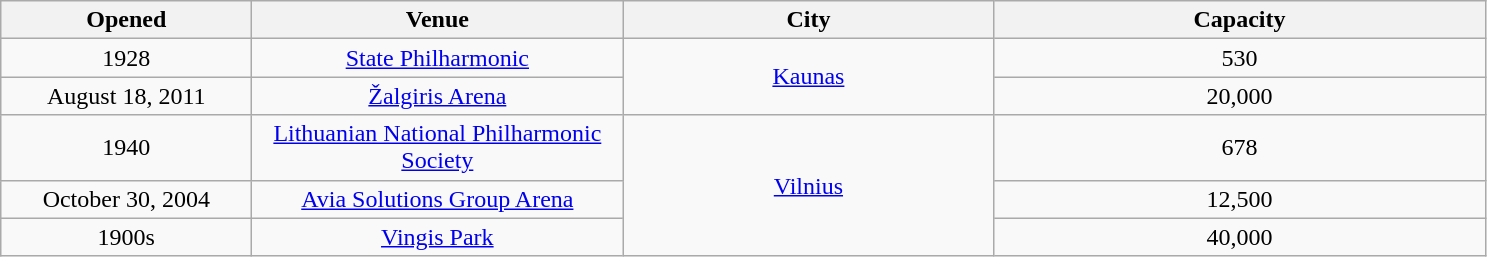<table class="sortable wikitable" style="text-align:center;">
<tr>
<th scope="col" style="width:10em;">Opened</th>
<th scope="col" style="width:15em;">Venue</th>
<th scope="col" style="width:15em;">City</th>
<th scope="col" style="width:20em;">Capacity</th>
</tr>
<tr>
<td>1928</td>
<td><a href='#'>State Philharmonic</a></td>
<td rowspan="2"><a href='#'>Kaunas</a></td>
<td>530</td>
</tr>
<tr>
<td>August 18, 2011</td>
<td><a href='#'>Žalgiris Arena</a></td>
<td>20,000</td>
</tr>
<tr>
<td>1940</td>
<td><a href='#'>Lithuanian National Philharmonic Society</a></td>
<td rowspan="3"><a href='#'>Vilnius</a></td>
<td>678</td>
</tr>
<tr>
<td>October 30, 2004</td>
<td><a href='#'>Avia Solutions Group Arena</a></td>
<td>12,500</td>
</tr>
<tr>
<td>1900s</td>
<td><a href='#'>Vingis Park</a></td>
<td>40,000</td>
</tr>
</table>
